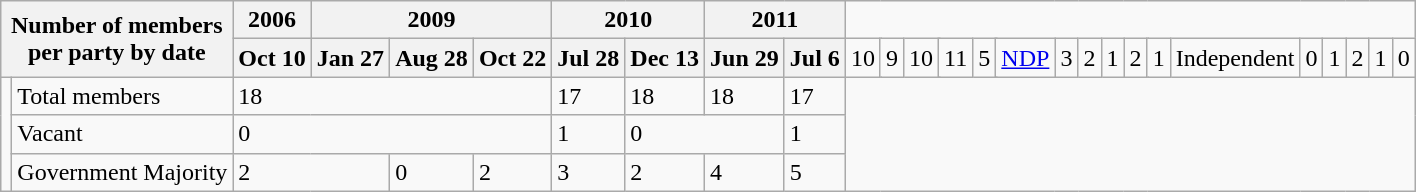<table class="wikitable">
<tr>
<th colspan=2 rowspan=2>Number of members<br>per party by date</th>
<th>2006</th>
<th colspan=3>2009</th>
<th colspan=2>2010</th>
<th colspan=2>2011</th>
</tr>
<tr>
<th>Oct 10</th>
<th>Jan 27</th>
<th>Aug 28</th>
<th>Oct 22</th>
<th>Jul 28</th>
<th>Dec 13</th>
<th>Jun 29</th>
<th>Jul 6<br></th>
<td colspan=2>10</td>
<td>9</td>
<td colspan=3>10</td>
<td colspan=2>11<br></td>
<td colspan=8>5<br></td>
<td><a href='#'>NDP</a></td>
<td>3</td>
<td colspan=3>2</td>
<td>1</td>
<td colspan=2>2</td>
<td>1<br></td>
<td>Independent</td>
<td>0</td>
<td>1</td>
<td>2</td>
<td colspan=3>1</td>
<td colspan=2>0</td>
</tr>
<tr>
<td rowspan=3></td>
<td>Total members</td>
<td colspan=4>18</td>
<td>17</td>
<td>18</td>
<td>18</td>
<td>17</td>
</tr>
<tr>
<td>Vacant</td>
<td colspan=4>0</td>
<td>1</td>
<td colspan=2>0</td>
<td>1</td>
</tr>
<tr>
<td>Government Majority</td>
<td colspan=2>2</td>
<td>0</td>
<td>2</td>
<td>3</td>
<td>2</td>
<td>4</td>
<td>5</td>
</tr>
</table>
